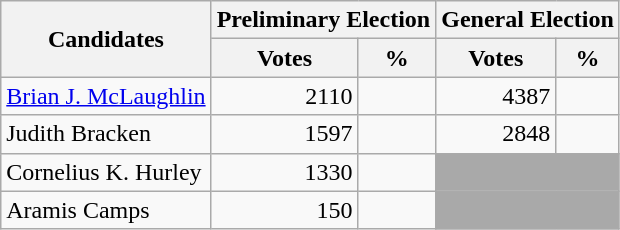<table class=wikitable>
<tr>
<th colspan=1 rowspan=2><strong>Candidates</strong></th>
<th colspan=2><strong>Preliminary Election</strong></th>
<th colspan=2><strong>General Election</strong></th>
</tr>
<tr>
<th>Votes</th>
<th>%</th>
<th>Votes</th>
<th>%</th>
</tr>
<tr>
<td><a href='#'>Brian J. McLaughlin</a></td>
<td align="right">2110</td>
<td align="right"></td>
<td align="right">4387</td>
<td align="right"></td>
</tr>
<tr>
<td>Judith Bracken</td>
<td align="right">1597</td>
<td align="right"></td>
<td align="right">2848</td>
<td align="right"></td>
</tr>
<tr>
<td>Cornelius K. Hurley</td>
<td align="right">1330</td>
<td align="right"></td>
<td colspan=2 bgcolor=darkgray> </td>
</tr>
<tr>
<td>Aramis Camps</td>
<td align="right">150</td>
<td align="right"></td>
<td colspan=2 bgcolor=darkgray> </td>
</tr>
</table>
